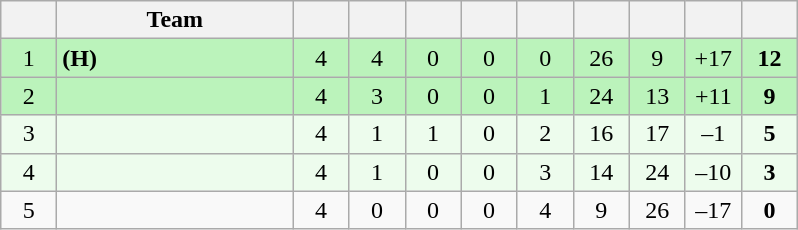<table class="wikitable" style="text-align: center; font-size: 100%;">
<tr>
<th width="30"></th>
<th width="150">Team</th>
<th width="30"></th>
<th width="30"></th>
<th width="30"></th>
<th width="30"></th>
<th width="30"></th>
<th width="30"></th>
<th width="30"></th>
<th width="30"></th>
<th width="30"></th>
</tr>
<tr style="background-color: #bbf3bb">
<td>1</td>
<td align="left"> <strong>(H)</strong></td>
<td>4</td>
<td>4</td>
<td>0</td>
<td>0</td>
<td>0</td>
<td>26</td>
<td>9</td>
<td>+17</td>
<td><strong>12</strong></td>
</tr>
<tr style="background-color: #bbf3bb">
<td>2</td>
<td align="left"></td>
<td>4</td>
<td>3</td>
<td>0</td>
<td>0</td>
<td>1</td>
<td>24</td>
<td>13</td>
<td>+11</td>
<td><strong>9</strong></td>
</tr>
<tr style="background-color: #edfced">
<td>3</td>
<td align="left"></td>
<td>4</td>
<td>1</td>
<td>1</td>
<td>0</td>
<td>2</td>
<td>16</td>
<td>17</td>
<td>–1</td>
<td><strong>5</strong></td>
</tr>
<tr style="background-color: #edfced">
<td>4</td>
<td align="left"></td>
<td>4</td>
<td>1</td>
<td>0</td>
<td>0</td>
<td>3</td>
<td>14</td>
<td>24</td>
<td>–10</td>
<td><strong>3</strong></td>
</tr>
<tr>
<td>5</td>
<td align="left"></td>
<td>4</td>
<td>0</td>
<td>0</td>
<td>0</td>
<td>4</td>
<td>9</td>
<td>26</td>
<td>–17</td>
<td><strong>0</strong></td>
</tr>
</table>
